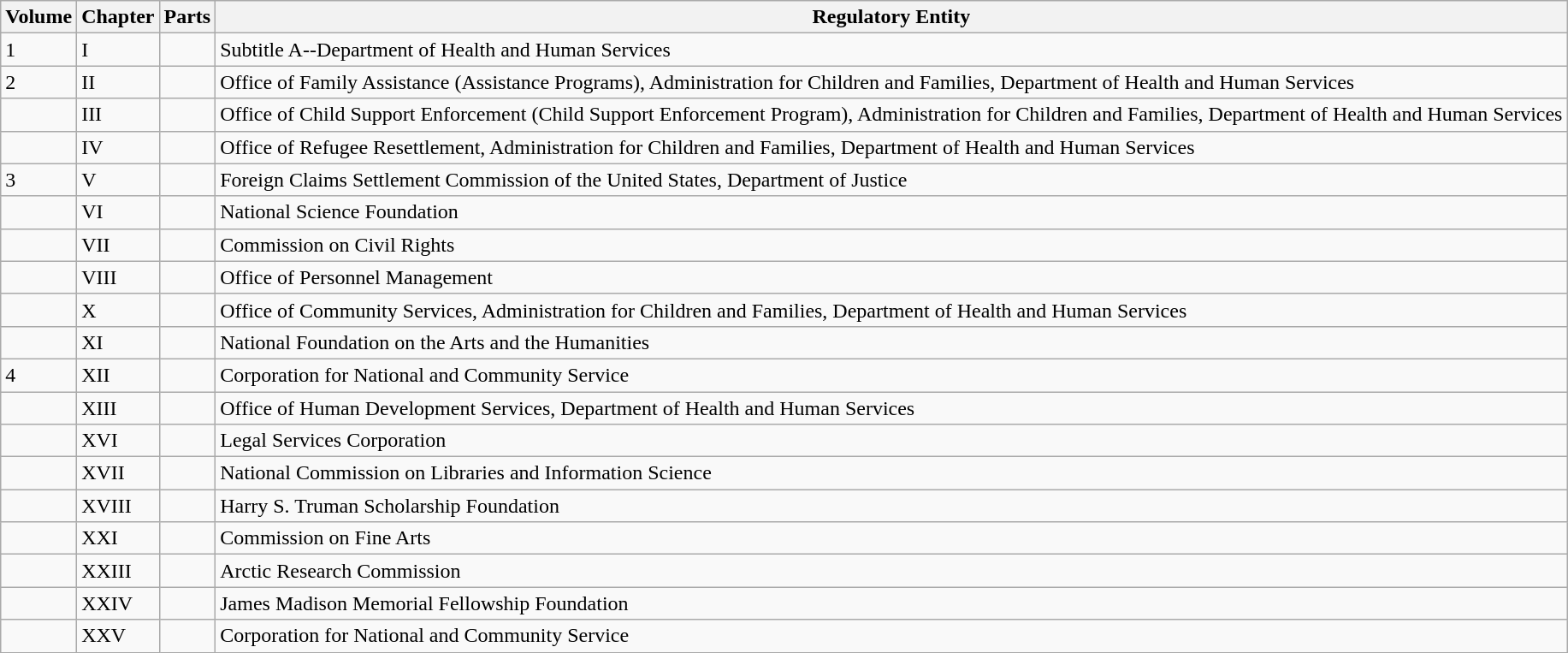<table class="wikitable">
<tr>
<th>Volume</th>
<th>Chapter</th>
<th>Parts</th>
<th>Regulatory Entity</th>
</tr>
<tr>
<td>1</td>
<td>I</td>
<td></td>
<td>Subtitle A--Department of Health and Human Services</td>
</tr>
<tr>
<td>2</td>
<td>II</td>
<td></td>
<td>Office of Family Assistance (Assistance Programs), Administration for Children and Families, Department of Health and Human Services</td>
</tr>
<tr>
<td></td>
<td>III</td>
<td></td>
<td>Office of Child Support Enforcement (Child Support Enforcement Program), Administration for Children and Families, Department of Health and Human Services</td>
</tr>
<tr>
<td></td>
<td>IV</td>
<td></td>
<td>Office of Refugee Resettlement, Administration for Children and Families, Department of Health and Human Services</td>
</tr>
<tr>
<td>3</td>
<td>V</td>
<td></td>
<td>Foreign Claims Settlement Commission of the United States, Department of Justice</td>
</tr>
<tr>
<td></td>
<td>VI</td>
<td></td>
<td>National Science Foundation</td>
</tr>
<tr>
<td></td>
<td>VII</td>
<td></td>
<td>Commission on Civil Rights</td>
</tr>
<tr>
<td></td>
<td>VIII</td>
<td></td>
<td>Office of Personnel Management</td>
</tr>
<tr>
<td></td>
<td>X</td>
<td></td>
<td>Office of Community Services, Administration for Children and Families, Department of Health and Human Services</td>
</tr>
<tr>
<td></td>
<td>XI</td>
<td></td>
<td>National Foundation on the Arts and the Humanities</td>
</tr>
<tr>
<td>4</td>
<td>XII</td>
<td></td>
<td>Corporation for National and Community Service</td>
</tr>
<tr>
<td></td>
<td>XIII</td>
<td></td>
<td>Office of Human Development Services, Department of Health and Human Services</td>
</tr>
<tr>
<td></td>
<td>XVI</td>
<td></td>
<td>Legal Services Corporation</td>
</tr>
<tr>
<td></td>
<td>XVII</td>
<td></td>
<td>National Commission on Libraries and Information Science</td>
</tr>
<tr>
<td></td>
<td>XVIII</td>
<td></td>
<td>Harry S. Truman Scholarship Foundation</td>
</tr>
<tr>
<td></td>
<td>XXI</td>
<td></td>
<td>Commission on Fine Arts</td>
</tr>
<tr>
<td></td>
<td>XXIII</td>
<td></td>
<td>Arctic Research Commission</td>
</tr>
<tr>
<td></td>
<td>XXIV</td>
<td></td>
<td>James Madison Memorial Fellowship Foundation</td>
</tr>
<tr>
<td></td>
<td>XXV</td>
<td></td>
<td>Corporation for National and Community Service</td>
</tr>
</table>
